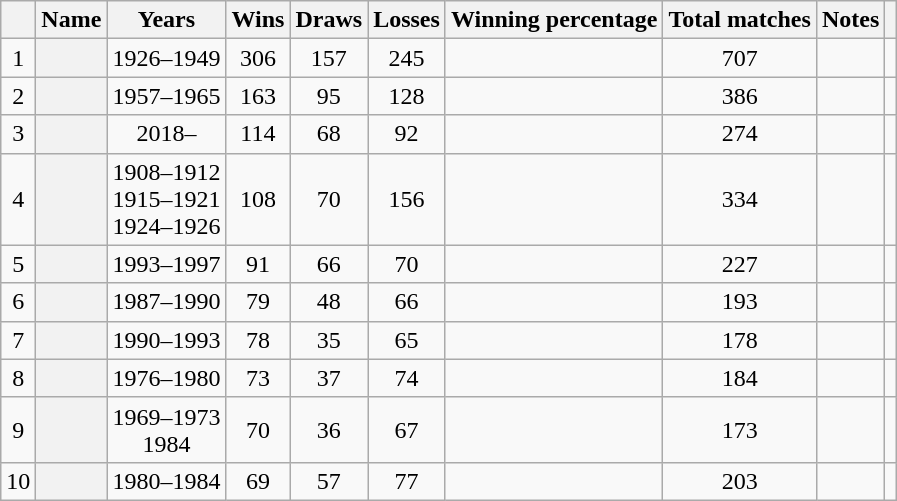<table class="sortable wikitable plainrowheaders" style="text-align: center;">
<tr>
<th></th>
<th>Name</th>
<th>Years</th>
<th>Wins</th>
<th>Draws</th>
<th>Losses</th>
<th>Winning percentage</th>
<th>Total matches</th>
<th>Notes</th>
<th></th>
</tr>
<tr>
<td>1</td>
<th scope="row"> </th>
<td>1926–1949</td>
<td>306</td>
<td>157</td>
<td>245</td>
<td></td>
<td>707</td>
<td></td>
<td></td>
</tr>
<tr>
<td>2</td>
<th scope="row"> </th>
<td>1957–1965</td>
<td>163</td>
<td>95</td>
<td>128</td>
<td></td>
<td>386</td>
<td></td>
<td></td>
</tr>
<tr>
<td>3</td>
<th scope="row"> </th>
<td>2018–</td>
<td>114</td>
<td>68</td>
<td>92</td>
<td></td>
<td>274</td>
<td></td>
<td></td>
</tr>
<tr>
<td>4</td>
<th scope="row"> </th>
<td>1908–1912<br>1915–1921<br>1924–1926</td>
<td>108</td>
<td>70</td>
<td>156</td>
<td></td>
<td>334</td>
<td></td>
<td></td>
</tr>
<tr>
<td>5</td>
<th scope="row"> </th>
<td>1993–1997</td>
<td>91</td>
<td>66</td>
<td>70</td>
<td></td>
<td>227</td>
<td></td>
<td></td>
</tr>
<tr>
<td>6</td>
<th scope="row"> </th>
<td>1987–1990</td>
<td>79</td>
<td>48</td>
<td>66</td>
<td></td>
<td>193</td>
<td></td>
<td></td>
</tr>
<tr>
<td>7</td>
<th scope="row"> </th>
<td>1990–1993</td>
<td>78</td>
<td>35</td>
<td>65</td>
<td></td>
<td>178</td>
<td></td>
<td></td>
</tr>
<tr>
<td>8</td>
<th scope="row"> </th>
<td>1976–1980</td>
<td>73</td>
<td>37</td>
<td>74</td>
<td></td>
<td>184</td>
<td></td>
<td></td>
</tr>
<tr>
<td>9</td>
<th scope="row"> </th>
<td>1969–1973<br>1984</td>
<td>70</td>
<td>36</td>
<td>67</td>
<td></td>
<td>173</td>
<td></td>
<td></td>
</tr>
<tr>
<td>10</td>
<th scope="row"> </th>
<td>1980–1984</td>
<td>69</td>
<td>57</td>
<td>77</td>
<td></td>
<td>203</td>
<td></td>
<td></td>
</tr>
</table>
